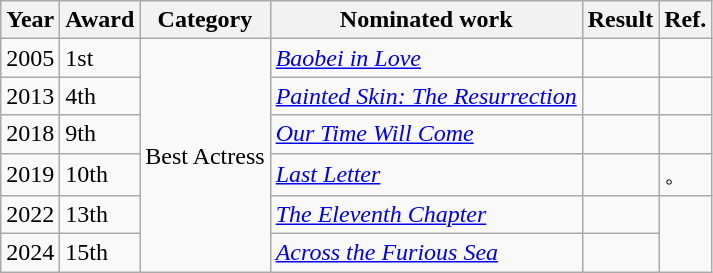<table class="wikitable">
<tr>
<th>Year</th>
<th>Award</th>
<th>Category</th>
<th>Nominated work</th>
<th>Result</th>
<th>Ref.</th>
</tr>
<tr>
<td>2005</td>
<td>1st</td>
<td rowspan=6>Best Actress</td>
<td><em><a href='#'>Baobei in Love</a></em></td>
<td></td>
<td></td>
</tr>
<tr>
<td>2013</td>
<td>4th</td>
<td><em><a href='#'>Painted Skin: The Resurrection</a></em></td>
<td></td>
<td></td>
</tr>
<tr>
<td>2018</td>
<td>9th</td>
<td><em><a href='#'>Our Time Will Come</a></em></td>
<td></td>
<td></td>
</tr>
<tr>
<td>2019</td>
<td>10th</td>
<td><em><a href='#'>Last Letter</a></em></td>
<td></td>
<td>。</td>
</tr>
<tr>
<td>2022</td>
<td>13th</td>
<td><em><a href='#'>The Eleventh Chapter</a></em></td>
<td></td>
<td rowspan=2></td>
</tr>
<tr>
<td>2024</td>
<td>15th</td>
<td><em><a href='#'>Across the Furious Sea</a></em></td>
<td></td>
</tr>
</table>
